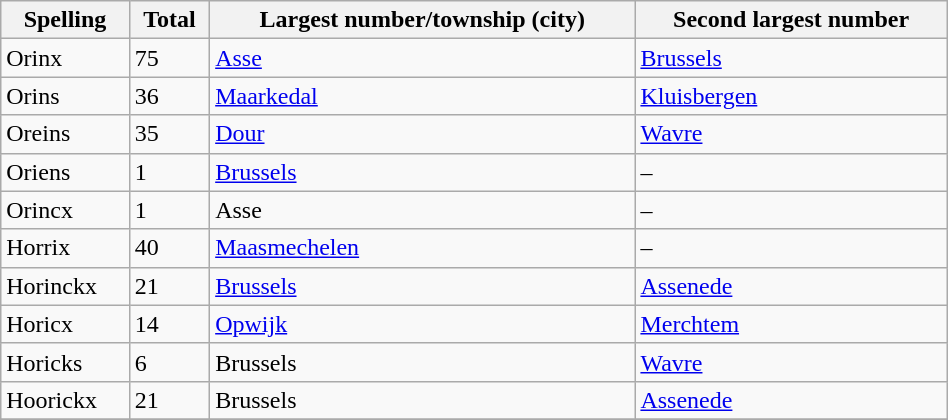<table class="wikitable" width="50%">
<tr>
<th>Spelling</th>
<th>Total</th>
<th>Largest number/township (city)</th>
<th>Second largest number</th>
</tr>
<tr>
<td>Orinx</td>
<td>75</td>
<td><a href='#'>Asse</a></td>
<td><a href='#'>Brussels</a></td>
</tr>
<tr>
<td>Orins</td>
<td>36</td>
<td><a href='#'>Maarkedal</a></td>
<td><a href='#'>Kluisbergen</a></td>
</tr>
<tr>
<td>Oreins</td>
<td>35</td>
<td><a href='#'>Dour</a></td>
<td><a href='#'>Wavre</a></td>
</tr>
<tr>
<td>Oriens</td>
<td>1</td>
<td><a href='#'>Brussels</a></td>
<td>–</td>
</tr>
<tr>
<td>Orincx</td>
<td>1</td>
<td>Asse</td>
<td>–</td>
</tr>
<tr>
<td>Horrix</td>
<td>40</td>
<td><a href='#'>Maasmechelen</a></td>
<td>–</td>
</tr>
<tr>
<td>Horinckx</td>
<td>21</td>
<td><a href='#'>Brussels</a></td>
<td><a href='#'>Assenede</a></td>
</tr>
<tr>
<td>Horicx</td>
<td>14</td>
<td><a href='#'>Opwijk</a></td>
<td><a href='#'>Merchtem</a></td>
</tr>
<tr>
<td>Horicks</td>
<td>6</td>
<td>Brussels</td>
<td><a href='#'>Wavre</a></td>
</tr>
<tr>
<td>Hoorickx</td>
<td>21</td>
<td>Brussels</td>
<td><a href='#'>Assenede</a></td>
</tr>
<tr>
</tr>
</table>
